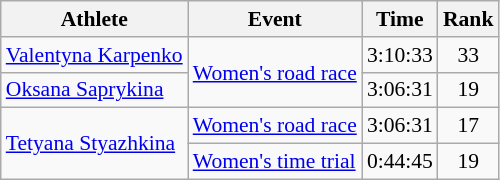<table class=wikitable style="font-size:90%">
<tr>
<th>Athlete</th>
<th>Event</th>
<th>Time</th>
<th>Rank</th>
</tr>
<tr align=center>
<td align=left><a href='#'>Valentyna Karpenko</a></td>
<td align=left rowspan=2><a href='#'>Women's road race</a></td>
<td>3:10:33</td>
<td>33</td>
</tr>
<tr align=center>
<td align=left><a href='#'>Oksana Saprykina</a></td>
<td>3:06:31</td>
<td>19</td>
</tr>
<tr align=center>
<td align=left rowspan=2><a href='#'>Tetyana Styazhkina</a></td>
<td align=left><a href='#'>Women's road race</a></td>
<td>3:06:31</td>
<td>17</td>
</tr>
<tr align=center>
<td align=left><a href='#'>Women's time trial</a></td>
<td>0:44:45</td>
<td>19</td>
</tr>
</table>
